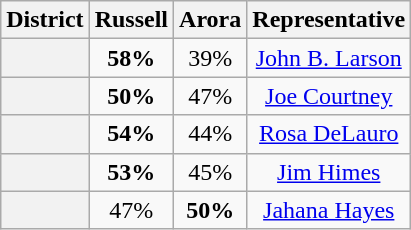<table class="wikitable">
<tr>
<th>District</th>
<th>Russell</th>
<th>Arora</th>
<th>Representative</th>
</tr>
<tr align=center>
<th></th>
<td><strong>58%</strong></td>
<td>39%</td>
<td><a href='#'>John B. Larson</a></td>
</tr>
<tr align=center>
<th></th>
<td><strong>50%</strong></td>
<td>47%</td>
<td><a href='#'>Joe Courtney</a></td>
</tr>
<tr align=center>
<th></th>
<td><strong>54%</strong></td>
<td>44%</td>
<td><a href='#'>Rosa DeLauro</a></td>
</tr>
<tr align=center>
<th></th>
<td><strong>53%</strong></td>
<td>45%</td>
<td><a href='#'>Jim Himes</a></td>
</tr>
<tr align=center>
<th></th>
<td>47%</td>
<td><strong>50%</strong></td>
<td><a href='#'>Jahana Hayes</a></td>
</tr>
</table>
